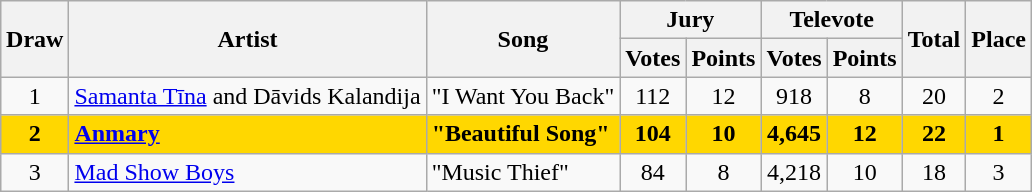<table class="sortable wikitable" style="margin: 1em auto 1em auto; text-align:center;">
<tr>
<th rowspan="2">Draw</th>
<th rowspan="2">Artist</th>
<th rowspan="2">Song</th>
<th colspan="2">Jury</th>
<th colspan="2">Televote</th>
<th rowspan="2">Total</th>
<th rowspan="2">Place</th>
</tr>
<tr>
<th>Votes</th>
<th>Points</th>
<th>Votes</th>
<th>Points</th>
</tr>
<tr>
<td>1</td>
<td align="left"><a href='#'>Samanta Tīna</a> and Dāvids Kalandija</td>
<td align="left">"I Want You Back"</td>
<td>112</td>
<td>12</td>
<td>918</td>
<td>8</td>
<td>20</td>
<td>2</td>
</tr>
<tr style="font-weight:bold; background:gold;">
<td>2</td>
<td align="left"><a href='#'>Anmary</a></td>
<td align="left">"Beautiful Song"</td>
<td>104</td>
<td>10</td>
<td>4,645</td>
<td>12</td>
<td>22</td>
<td>1</td>
</tr>
<tr>
<td>3</td>
<td align="left"><a href='#'>Mad Show Boys</a></td>
<td align="left">"Music Thief"</td>
<td>84</td>
<td>8</td>
<td>4,218</td>
<td>10</td>
<td>18</td>
<td>3</td>
</tr>
</table>
